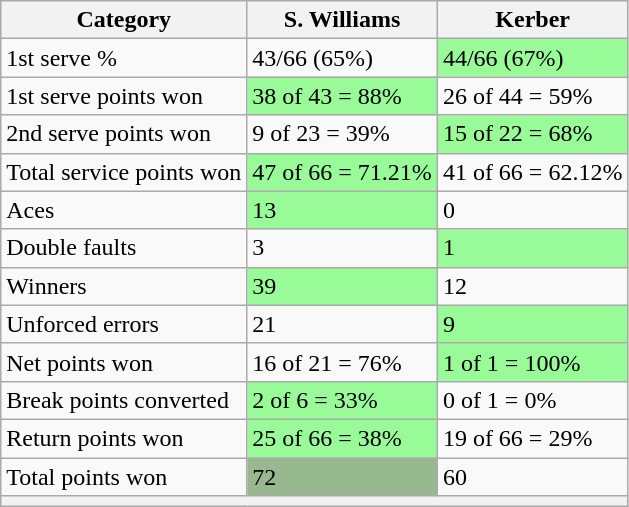<table class="wikitable">
<tr>
<th>Category</th>
<th> S. Williams</th>
<th> Kerber</th>
</tr>
<tr>
<td>1st serve %</td>
<td>43/66 (65%)</td>
<td bgcolor=98FB98>44/66 (67%)</td>
</tr>
<tr>
<td>1st serve points won</td>
<td bgcolor=98FB98>38 of 43 = 88%</td>
<td>26 of 44 = 59%</td>
</tr>
<tr>
<td>2nd serve points won</td>
<td>9 of 23 = 39%</td>
<td bgcolor=98FB98>15 of 22 = 68%</td>
</tr>
<tr>
<td>Total service points won</td>
<td bgcolor=98FB98>47 of 66 = 71.21%</td>
<td>41 of 66 = 62.12%</td>
</tr>
<tr>
<td>Aces</td>
<td bgcolor=98FB98>13</td>
<td>0</td>
</tr>
<tr>
<td>Double faults</td>
<td>3</td>
<td bgcolor=98FB98>1</td>
</tr>
<tr>
<td>Winners</td>
<td bgcolor=98FB98>39</td>
<td>12</td>
</tr>
<tr>
<td>Unforced errors</td>
<td>21</td>
<td bgcolor=98FB98>9</td>
</tr>
<tr>
<td>Net points won</td>
<td>16 of 21 = 76%</td>
<td bgcolor=98FB98>1 of 1 = 100%</td>
</tr>
<tr>
<td>Break points converted</td>
<td bgcolor=98FB98>2 of 6 = 33%</td>
<td>0 of 1 = 0%</td>
</tr>
<tr>
<td>Return points won</td>
<td bgcolor=98FB98>25 of 66 = 38%</td>
<td>19 of 66 = 29%</td>
</tr>
<tr>
<td>Total points won</td>
<td bgcolor=98FB989>72</td>
<td>60</td>
</tr>
<tr>
<th colspan=3></th>
</tr>
</table>
